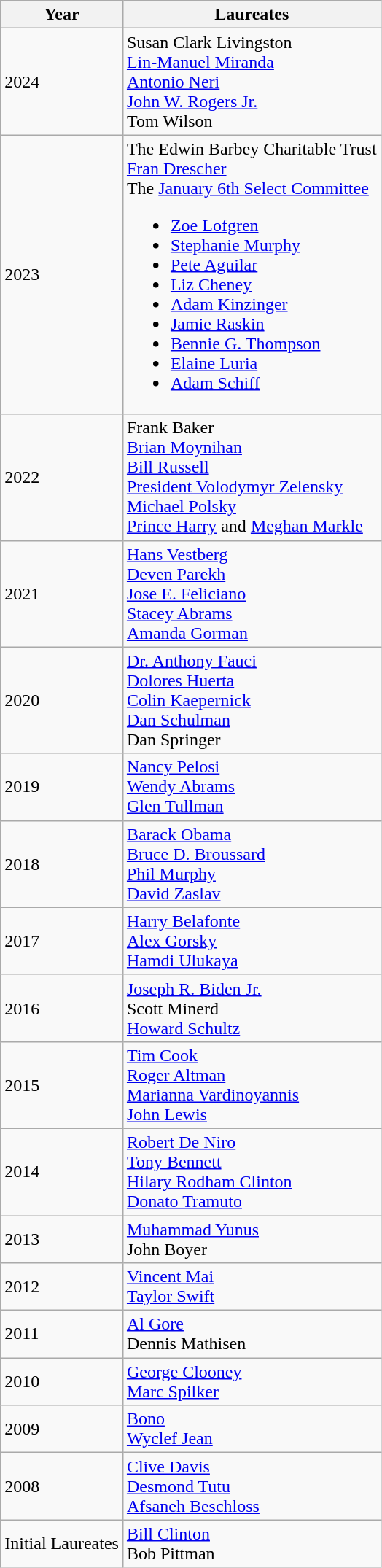<table class="wikitable">
<tr>
<th>Year</th>
<th>Laureates</th>
</tr>
<tr>
<td>2024</td>
<td>Susan Clark Livingston<br><a href='#'>Lin-Manuel Miranda</a><br><a href='#'>Antonio Neri</a><br><a href='#'>John W. Rogers Jr.</a><br>Tom Wilson</td>
</tr>
<tr>
<td>2023</td>
<td>The Edwin Barbey Charitable Trust<br><a href='#'>Fran Drescher</a><br>The <a href='#'>January 6th Select Committee</a><ul><li><a href='#'>Zoe Lofgren</a></li><li><a href='#'>Stephanie Murphy</a></li><li><a href='#'>Pete Aguilar</a></li><li><a href='#'>Liz Cheney</a></li><li><a href='#'>Adam Kinzinger</a></li><li><a href='#'>Jamie Raskin</a></li><li><a href='#'>Bennie G. Thompson</a></li><li><a href='#'>Elaine Luria</a></li><li><a href='#'>Adam Schiff</a></li></ul></td>
</tr>
<tr>
<td>2022</td>
<td>Frank Baker<br><a href='#'>Brian Moynihan</a><br><a href='#'>Bill Russell</a><br><a href='#'>President Volodymyr Zelensky</a><br><a href='#'>Michael Polsky</a><br><a href='#'>Prince Harry</a> and <a href='#'>Meghan Markle</a></td>
</tr>
<tr>
<td>2021</td>
<td><a href='#'>Hans Vestberg</a><br><a href='#'>Deven Parekh</a><br><a href='#'>Jose E. Feliciano</a><br><a href='#'>Stacey Abrams</a><br><a href='#'>Amanda Gorman</a></td>
</tr>
<tr>
<td>2020</td>
<td><a href='#'>Dr. Anthony Fauci</a><br><a href='#'>Dolores Huerta</a><br><a href='#'>Colin Kaepernick</a><br><a href='#'>Dan Schulman</a><br>Dan Springer</td>
</tr>
<tr>
<td>2019</td>
<td><a href='#'>Nancy Pelosi</a><br><a href='#'>Wendy Abrams</a><br><a href='#'>Glen Tullman</a></td>
</tr>
<tr>
<td>2018</td>
<td><a href='#'>Barack Obama</a><br><a href='#'>Bruce D. Broussard</a><br><a href='#'>Phil Murphy</a><br><a href='#'>David Zaslav</a></td>
</tr>
<tr>
<td>2017</td>
<td><a href='#'>Harry Belafonte</a><br><a href='#'>Alex Gorsky</a><br><a href='#'>Hamdi Ulukaya</a></td>
</tr>
<tr>
<td>2016</td>
<td><a href='#'>Joseph R. Biden Jr.</a><br>Scott Minerd<br><a href='#'>Howard Schultz</a></td>
</tr>
<tr>
<td>2015</td>
<td><a href='#'>Tim Cook</a><br><a href='#'>Roger Altman</a><br><a href='#'>Marianna Vardinoyannis</a><br><a href='#'>John Lewis</a></td>
</tr>
<tr>
<td>2014</td>
<td><a href='#'>Robert De Niro</a><br><a href='#'>Tony Bennett</a><br><a href='#'>Hilary Rodham Clinton</a><br><a href='#'>Donato Tramuto</a></td>
</tr>
<tr>
<td>2013</td>
<td><a href='#'>Muhammad Yunus</a><br>John Boyer</td>
</tr>
<tr>
<td>2012</td>
<td><a href='#'>Vincent Mai</a><br><a href='#'>Taylor Swift</a></td>
</tr>
<tr>
<td>2011</td>
<td><a href='#'>Al Gore</a><br>Dennis Mathisen</td>
</tr>
<tr>
<td>2010</td>
<td><a href='#'>George Clooney</a><br><a href='#'>Marc Spilker</a></td>
</tr>
<tr>
<td>2009</td>
<td><a href='#'>Bono</a><br><a href='#'>Wyclef Jean</a></td>
</tr>
<tr>
<td>2008</td>
<td><a href='#'>Clive Davis</a><br><a href='#'>Desmond Tutu</a><br><a href='#'>Afsaneh Beschloss</a></td>
</tr>
<tr>
<td>Initial Laureates</td>
<td><a href='#'>Bill Clinton</a><br>Bob Pittman</td>
</tr>
</table>
